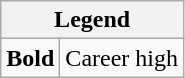<table class="wikitable mw-collapsible mw-collapsed">
<tr>
<th colspan="2">Legend</th>
</tr>
<tr>
<td><strong>Bold</strong></td>
<td>Career high</td>
</tr>
</table>
